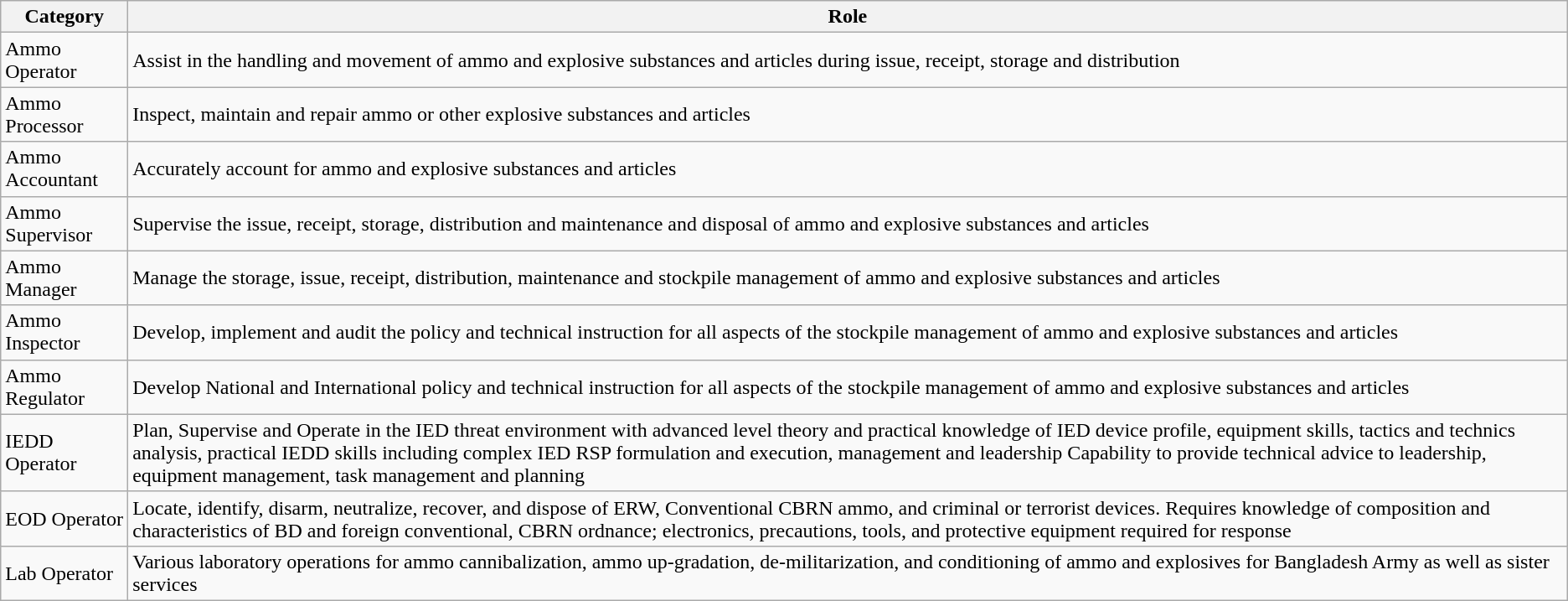<table class="wikitable">
<tr>
<th><strong>Category</strong></th>
<th><strong>Role</strong></th>
</tr>
<tr>
<td>Ammo Operator</td>
<td>Assist in the handling and movement of ammo and explosive substances and articles during issue, receipt, storage and distribution</td>
</tr>
<tr>
<td>Ammo Processor</td>
<td>Inspect, maintain and repair ammo or other explosive substances and articles</td>
</tr>
<tr>
<td>Ammo Accountant</td>
<td>Accurately account for ammo and explosive substances and articles</td>
</tr>
<tr>
<td>Ammo Supervisor</td>
<td>Supervise the issue, receipt, storage, distribution and maintenance and disposal of ammo and explosive substances and articles</td>
</tr>
<tr>
<td>Ammo Manager</td>
<td>Manage the storage, issue, receipt, distribution, maintenance and stockpile management of ammo and explosive substances and articles</td>
</tr>
<tr>
<td>Ammo Inspector</td>
<td>Develop, implement and audit the policy and technical instruction for all aspects of the stockpile management of ammo and explosive substances and articles</td>
</tr>
<tr>
<td>Ammo Regulator</td>
<td>Develop National and International policy and technical instruction for all aspects of the stockpile management of ammo and explosive substances and articles</td>
</tr>
<tr>
<td>IEDD Operator</td>
<td>Plan, Supervise and Operate in the IED threat environment with advanced level theory and practical knowledge of IED device profile, equipment skills, tactics and technics analysis, practical IEDD skills including complex IED RSP formulation and execution, management and leadership Capability to provide technical advice to leadership, equipment management, task management and planning</td>
</tr>
<tr>
<td>EOD Operator</td>
<td>Locate, identify, disarm, neutralize, recover, and dispose of ERW, Conventional CBRN ammo, and criminal or terrorist devices. Requires knowledge of composition and characteristics of BD and foreign conventional, CBRN ordnance; electronics, precautions, tools, and protective equipment required for response</td>
</tr>
<tr>
<td>Lab Operator</td>
<td>Various laboratory operations for ammo cannibalization, ammo up-gradation, de-militarization, and conditioning of ammo and explosives for Bangladesh Army as well as sister services</td>
</tr>
</table>
